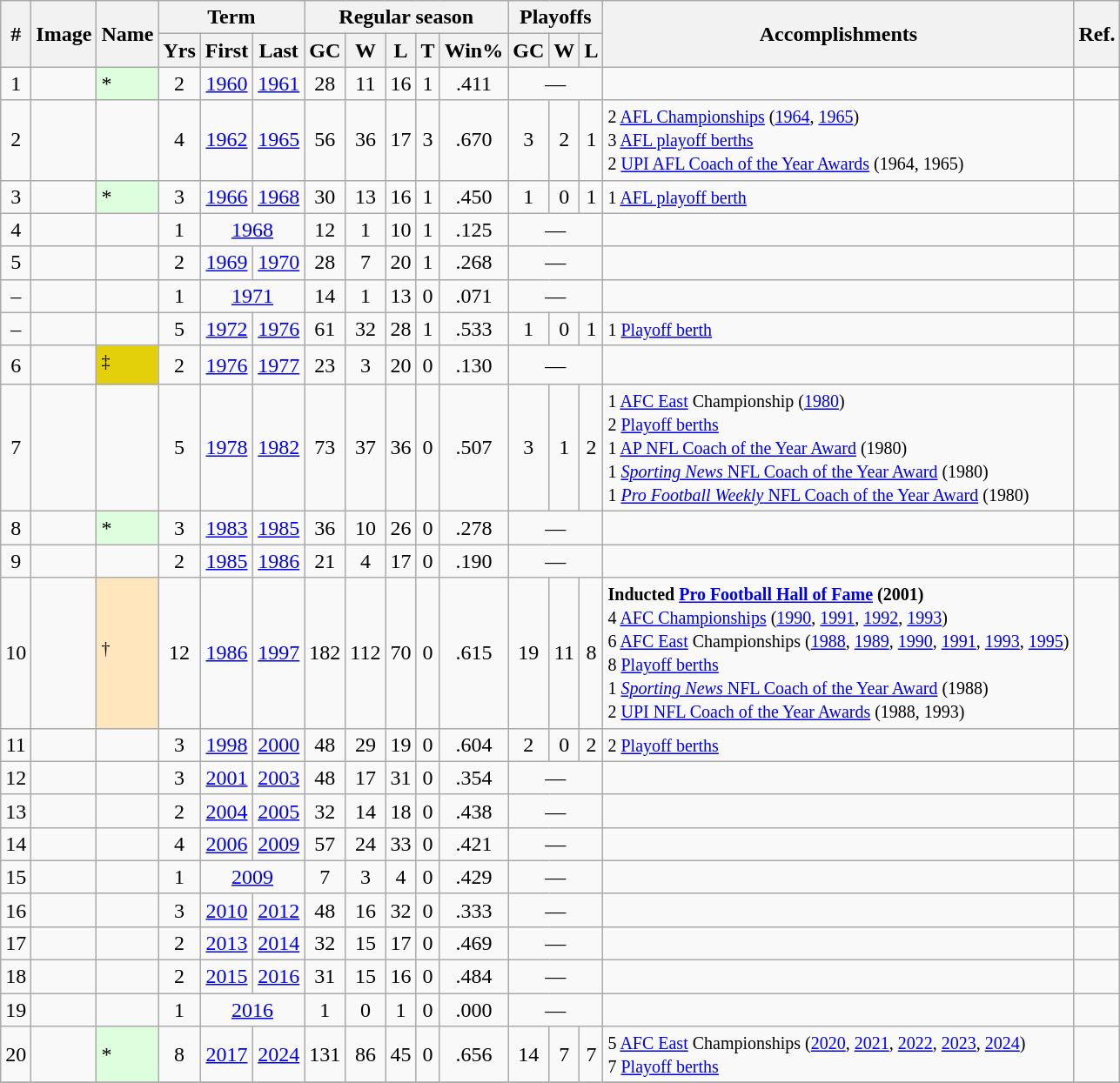<table class="wikitable sortable" style="text-align:center">
<tr>
<th rowspan="2" class="unsortable">#</th>
<th rowspan="2" class="unsortable">Image</th>
<th rowspan="2">Name</th>
<th colspan="3">Term</th>
<th colspan="5">Regular season</th>
<th colspan="3">Playoffs</th>
<th rowspan="2" class="unsortable">Accomplishments</th>
<th rowspan="2" class="unsortable">Ref.</th>
</tr>
<tr>
<th>Yrs</th>
<th>First</th>
<th>Last</th>
<th>GC</th>
<th>W</th>
<th>L</th>
<th class="unsortable">T</th>
<th>Win%</th>
<th>GC</th>
<th>W</th>
<th>L</th>
</tr>
<tr>
<td>1</td>
<td></td>
<td align="left" style="background-color:#ddffdd">*</td>
<td>2</td>
<td><a href='#'>1960</a></td>
<td><a href='#'>1961</a></td>
<td>28</td>
<td>11</td>
<td>16</td>
<td>1</td>
<td>.411</td>
<td colspan="3">—</td>
<td></td>
<td></td>
</tr>
<tr>
<td>2</td>
<td></td>
<td align="left"></td>
<td>4</td>
<td><a href='#'>1962</a></td>
<td><a href='#'>1965</a></td>
<td>56</td>
<td>36</td>
<td>17</td>
<td>3</td>
<td>.670</td>
<td>3</td>
<td>2</td>
<td>1</td>
<td align="left"><small>2 <a href='#'>AFL Championships</a> (<a href='#'>1964</a>, <a href='#'>1965</a>)<br>3 <a href='#'>AFL playoff berths</a><br>2 <a href='#'>UPI AFL Coach of the Year Awards</a> (1964, 1965)</small></td>
<td></td>
</tr>
<tr>
<td>3</td>
<td></td>
<td align="left" style="background-color:#ddffdd">*</td>
<td>3</td>
<td><a href='#'>1966</a></td>
<td><a href='#'>1968</a></td>
<td>30</td>
<td>13</td>
<td>16</td>
<td>1</td>
<td>.450</td>
<td>1</td>
<td>0</td>
<td>1</td>
<td align="left"><small>1 <a href='#'>AFL playoff berth</a></small></td>
<td></td>
</tr>
<tr>
<td>4</td>
<td></td>
<td align="left"></td>
<td>1</td>
<td colspan="2"><a href='#'>1968</a></td>
<td>12</td>
<td>1</td>
<td>10</td>
<td>1</td>
<td>.125</td>
<td colspan="3">—</td>
<td></td>
<td></td>
</tr>
<tr>
<td>5</td>
<td></td>
<td align="left"></td>
<td>2</td>
<td><a href='#'>1969</a></td>
<td><a href='#'>1970</a></td>
<td>28</td>
<td>7</td>
<td>20</td>
<td>1</td>
<td>.268</td>
<td colspan="3">—</td>
<td></td>
<td></td>
</tr>
<tr>
<td>–</td>
<td></td>
<td align="left"></td>
<td>1</td>
<td colspan="2"><a href='#'>1971</a></td>
<td>14</td>
<td>1</td>
<td>13</td>
<td>0</td>
<td>.071</td>
<td colspan="3">—</td>
<td></td>
<td></td>
</tr>
<tr>
<td>–</td>
<td></td>
<td align="left"></td>
<td>5</td>
<td><a href='#'>1972</a></td>
<td><a href='#'>1976</a></td>
<td>61</td>
<td>32</td>
<td>28</td>
<td>1</td>
<td>.533</td>
<td>1</td>
<td>0</td>
<td>1</td>
<td align="left"><small>1 <a href='#'>Playoff berth</a></small></td>
<td></td>
</tr>
<tr>
<td>6</td>
<td></td>
<td align="left" style="background-color:#E4D00A"> <sup>‡</sup></td>
<td>2</td>
<td><a href='#'>1976</a></td>
<td><a href='#'>1977</a></td>
<td>23</td>
<td>3</td>
<td>20</td>
<td>0</td>
<td>.130</td>
<td colspan="3">—</td>
<td></td>
<td></td>
</tr>
<tr>
<td>7</td>
<td></td>
<td align="left"></td>
<td>5</td>
<td><a href='#'>1978</a></td>
<td><a href='#'>1982</a></td>
<td>73</td>
<td>37</td>
<td>36</td>
<td>0</td>
<td>.507</td>
<td>3</td>
<td>1</td>
<td>2</td>
<td align="left"><small>1 <a href='#'>AFC East</a> Championship (<a href='#'>1980</a>)<br>2 <a href='#'>Playoff berths</a><br>1 <a href='#'>AP NFL Coach of the Year Award</a> (1980)<br>1 <a href='#'><em>Sporting News</em> NFL Coach of the Year Award</a> (1980)<br>1 <a href='#'><em>Pro Football Weekly</em> NFL Coach of the Year Award</a> (1980)</small></td>
<td></td>
</tr>
<tr>
<td>8</td>
<td></td>
<td align="left" style="background-color:#ddffdd">*</td>
<td>3</td>
<td><a href='#'>1983</a></td>
<td><a href='#'>1985</a></td>
<td>36</td>
<td>10</td>
<td>26</td>
<td>0</td>
<td>.278</td>
<td colspan="3">—</td>
<td></td>
<td></td>
</tr>
<tr>
<td>9</td>
<td></td>
<td align="left"></td>
<td>2</td>
<td><a href='#'>1985</a></td>
<td><a href='#'>1986</a></td>
<td>21</td>
<td>4</td>
<td>17</td>
<td>0</td>
<td>.190</td>
<td colspan="3">—</td>
<td></td>
<td></td>
</tr>
<tr>
<td>10</td>
<td></td>
<td align="left" style="background-color:#FFE6BD"> <sup>†</sup></td>
<td>12</td>
<td><a href='#'>1986</a></td>
<td><a href='#'>1997</a></td>
<td>182</td>
<td>112</td>
<td>70</td>
<td>0</td>
<td>.615</td>
<td>19</td>
<td>11</td>
<td>8</td>
<td align="left"><small><strong>Inducted <a href='#'>Pro Football Hall of Fame</a> (2001)</strong><br>4 <a href='#'>AFC Championships</a> (<a href='#'>1990</a>, <a href='#'>1991</a>, <a href='#'>1992</a>, <a href='#'>1993</a>)<br>6 <a href='#'>AFC East</a> Championships (<a href='#'>1988</a>, <a href='#'>1989</a>, <a href='#'>1990</a>, <a href='#'>1991</a>, <a href='#'>1993</a>, <a href='#'>1995</a>)<br>8 <a href='#'>Playoff berths</a><br>1 <a href='#'><em>Sporting News</em> NFL Coach of the Year Award</a> (1988)<br>2 <a href='#'>UPI NFL Coach of the Year Awards</a> (1988, 1993)</small></td>
<td></td>
</tr>
<tr>
<td>11</td>
<td></td>
<td align="left"></td>
<td>3</td>
<td><a href='#'>1998</a></td>
<td><a href='#'>2000</a></td>
<td>48</td>
<td>29</td>
<td>19</td>
<td>0</td>
<td>.604</td>
<td>2</td>
<td>0</td>
<td>2</td>
<td align="left"><small>2 <a href='#'>Playoff berths</a></small></td>
<td></td>
</tr>
<tr>
<td>12</td>
<td></td>
<td align="left"></td>
<td>3</td>
<td><a href='#'>2001</a></td>
<td><a href='#'>2003</a></td>
<td>48</td>
<td>17</td>
<td>31</td>
<td>0</td>
<td>.354</td>
<td colspan="3">—</td>
<td></td>
<td></td>
</tr>
<tr>
<td>13</td>
<td></td>
<td align="left"></td>
<td>2</td>
<td><a href='#'>2004</a></td>
<td><a href='#'>2005</a></td>
<td>32</td>
<td>14</td>
<td>18</td>
<td>0</td>
<td>.438</td>
<td colspan="3">—</td>
<td></td>
<td></td>
</tr>
<tr>
<td>14</td>
<td></td>
<td align="left"></td>
<td>4</td>
<td><a href='#'>2006</a></td>
<td><a href='#'>2009</a></td>
<td>57</td>
<td>24</td>
<td>33</td>
<td>0</td>
<td>.421</td>
<td colspan="3">—</td>
<td></td>
<td></td>
</tr>
<tr>
<td>15</td>
<td></td>
<td align="left"></td>
<td>1</td>
<td colspan="2"><a href='#'>2009</a></td>
<td>7</td>
<td>3</td>
<td>4</td>
<td>0</td>
<td>.429</td>
<td colspan="3">—</td>
<td></td>
<td></td>
</tr>
<tr>
<td>16</td>
<td></td>
<td align="left"></td>
<td>3</td>
<td><a href='#'>2010</a></td>
<td><a href='#'>2012</a></td>
<td>48</td>
<td>16</td>
<td>32</td>
<td>0</td>
<td>.333</td>
<td colspan="3">—</td>
<td></td>
<td></td>
</tr>
<tr>
<td>17</td>
<td></td>
<td align="left"></td>
<td>2</td>
<td><a href='#'>2013</a></td>
<td><a href='#'>2014</a></td>
<td>32</td>
<td>15</td>
<td>17</td>
<td>0</td>
<td>.469</td>
<td colspan="3">—</td>
<td></td>
<td></td>
</tr>
<tr>
<td>18</td>
<td></td>
<td align="left"></td>
<td>2</td>
<td><a href='#'>2015</a></td>
<td><a href='#'>2016</a></td>
<td>31</td>
<td>15</td>
<td>16</td>
<td>0</td>
<td>.484</td>
<td colspan="3">—</td>
<td></td>
<td></td>
</tr>
<tr>
<td>19</td>
<td></td>
<td align="left"></td>
<td>1</td>
<td colspan="2"><a href='#'>2016</a></td>
<td>1</td>
<td>0</td>
<td>1</td>
<td>0</td>
<td>.000</td>
<td colspan="3">—</td>
<td></td>
<td></td>
</tr>
<tr>
<td>20</td>
<td></td>
<td align="left" style="background-color:#ddffdd">*</td>
<td>8</td>
<td><a href='#'>2017</a></td>
<td><a href='#'>2024</a></td>
<td>131</td>
<td>86</td>
<td>45</td>
<td>0</td>
<td>.656</td>
<td>14</td>
<td>7</td>
<td>7</td>
<td align="left"><small>5 <a href='#'>AFC East</a> Championships (<a href='#'>2020</a>, <a href='#'>2021</a>, <a href='#'>2022</a>, <a href='#'>2023</a>, <a href='#'>2024</a>)<br>7 <a href='#'>Playoff berths</a></small></td>
<td></td>
</tr>
<tr>
</tr>
</table>
